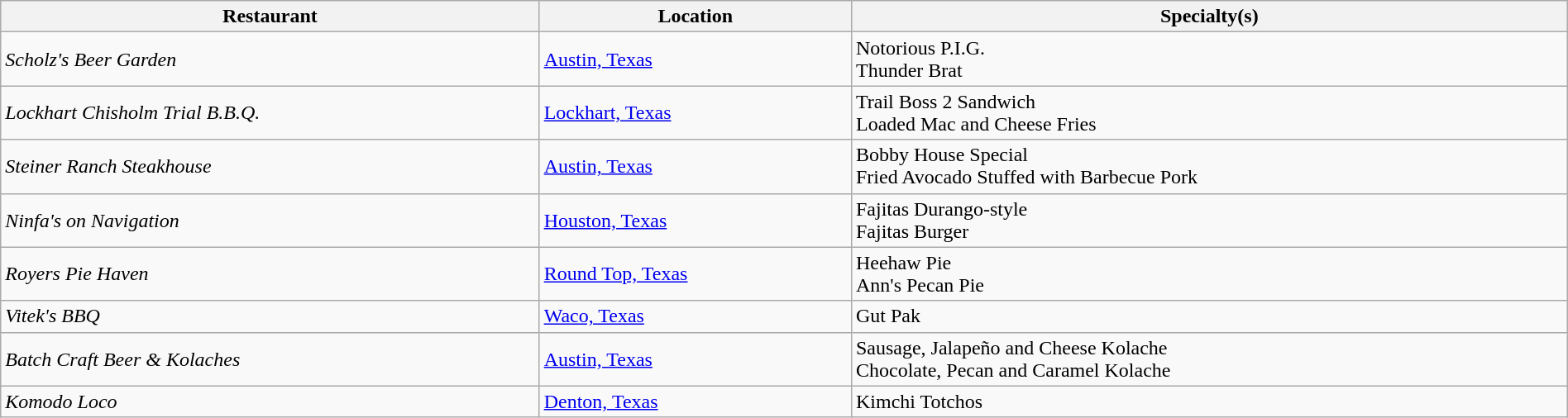<table class="wikitable" style="width:100%;">
<tr>
<th>Restaurant</th>
<th>Location</th>
<th>Specialty(s)</th>
</tr>
<tr>
<td><em>Scholz's Beer Garden</em></td>
<td><a href='#'>Austin, Texas</a></td>
<td>Notorious P.I.G.<br>Thunder Brat</td>
</tr>
<tr>
<td><em>Lockhart Chisholm Trial B.B.Q.</em></td>
<td><a href='#'>Lockhart, Texas</a></td>
<td>Trail Boss 2 Sandwich<br>Loaded Mac and Cheese Fries</td>
</tr>
<tr>
<td><em>Steiner Ranch Steakhouse</em></td>
<td><a href='#'>Austin, Texas</a></td>
<td>Bobby House Special<br>Fried Avocado Stuffed with Barbecue Pork</td>
</tr>
<tr>
<td><em>Ninfa's on Navigation</em></td>
<td><a href='#'>Houston, Texas</a></td>
<td>Fajitas Durango-style<br>Fajitas Burger</td>
</tr>
<tr>
<td><em>Royers Pie Haven</em></td>
<td><a href='#'>Round Top, Texas</a></td>
<td>Heehaw Pie<br>Ann's Pecan Pie</td>
</tr>
<tr>
<td><em>Vitek's BBQ</em></td>
<td><a href='#'>Waco, Texas</a></td>
<td>Gut Pak</td>
</tr>
<tr>
<td><em>Batch Craft Beer & Kolaches</em></td>
<td><a href='#'>Austin, Texas</a></td>
<td>Sausage, Jalapeño and Cheese Kolache<br>Chocolate, Pecan and Caramel Kolache</td>
</tr>
<tr>
<td><em>Komodo Loco</em></td>
<td><a href='#'>Denton, Texas</a></td>
<td>Kimchi Totchos</td>
</tr>
</table>
